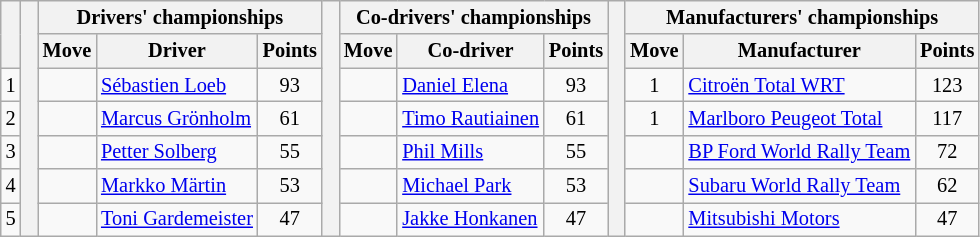<table class="wikitable" style="font-size:85%;">
<tr>
<th rowspan="2"></th>
<th rowspan="7" style="width:5px;"></th>
<th colspan="3">Drivers' championships</th>
<th rowspan="7" style="width:5px;"></th>
<th colspan="3" nowrap>Co-drivers' championships</th>
<th rowspan="7" style="width:5px;"></th>
<th colspan="3" nowrap>Manufacturers' championships</th>
</tr>
<tr>
<th>Move</th>
<th>Driver</th>
<th>Points</th>
<th>Move</th>
<th>Co-driver</th>
<th>Points</th>
<th>Move</th>
<th>Manufacturer</th>
<th>Points</th>
</tr>
<tr>
<td align="center">1</td>
<td align="center"></td>
<td> <a href='#'>Sébastien Loeb</a></td>
<td align="center">93</td>
<td align="center"></td>
<td> <a href='#'>Daniel Elena</a></td>
<td align="center">93</td>
<td align="center"> 1</td>
<td> <a href='#'>Citroën Total WRT</a></td>
<td align="center">123</td>
</tr>
<tr>
<td align="center">2</td>
<td align="center"></td>
<td> <a href='#'>Marcus Grönholm</a></td>
<td align="center">61</td>
<td align="center"></td>
<td> <a href='#'>Timo Rautiainen</a></td>
<td align="center">61</td>
<td align="center"> 1</td>
<td> <a href='#'>Marlboro Peugeot Total</a></td>
<td align="center">117</td>
</tr>
<tr>
<td align="center">3</td>
<td align="center"></td>
<td> <a href='#'>Petter Solberg</a></td>
<td align="center">55</td>
<td align="center"></td>
<td> <a href='#'>Phil Mills</a></td>
<td align="center">55</td>
<td align="center"></td>
<td> <a href='#'>BP Ford World Rally Team</a></td>
<td align="center">72</td>
</tr>
<tr>
<td align="center">4</td>
<td align="center"></td>
<td> <a href='#'>Markko Märtin</a></td>
<td align="center">53</td>
<td align="center"></td>
<td> <a href='#'>Michael Park</a></td>
<td align="center">53</td>
<td align="center"></td>
<td> <a href='#'>Subaru World Rally Team</a></td>
<td align="center">62</td>
</tr>
<tr>
<td align="center">5</td>
<td align="center"></td>
<td> <a href='#'>Toni Gardemeister</a></td>
<td align="center">47</td>
<td align="center"></td>
<td> <a href='#'>Jakke Honkanen</a></td>
<td align="center">47</td>
<td align="center"></td>
<td> <a href='#'>Mitsubishi Motors</a></td>
<td align="center">47</td>
</tr>
</table>
